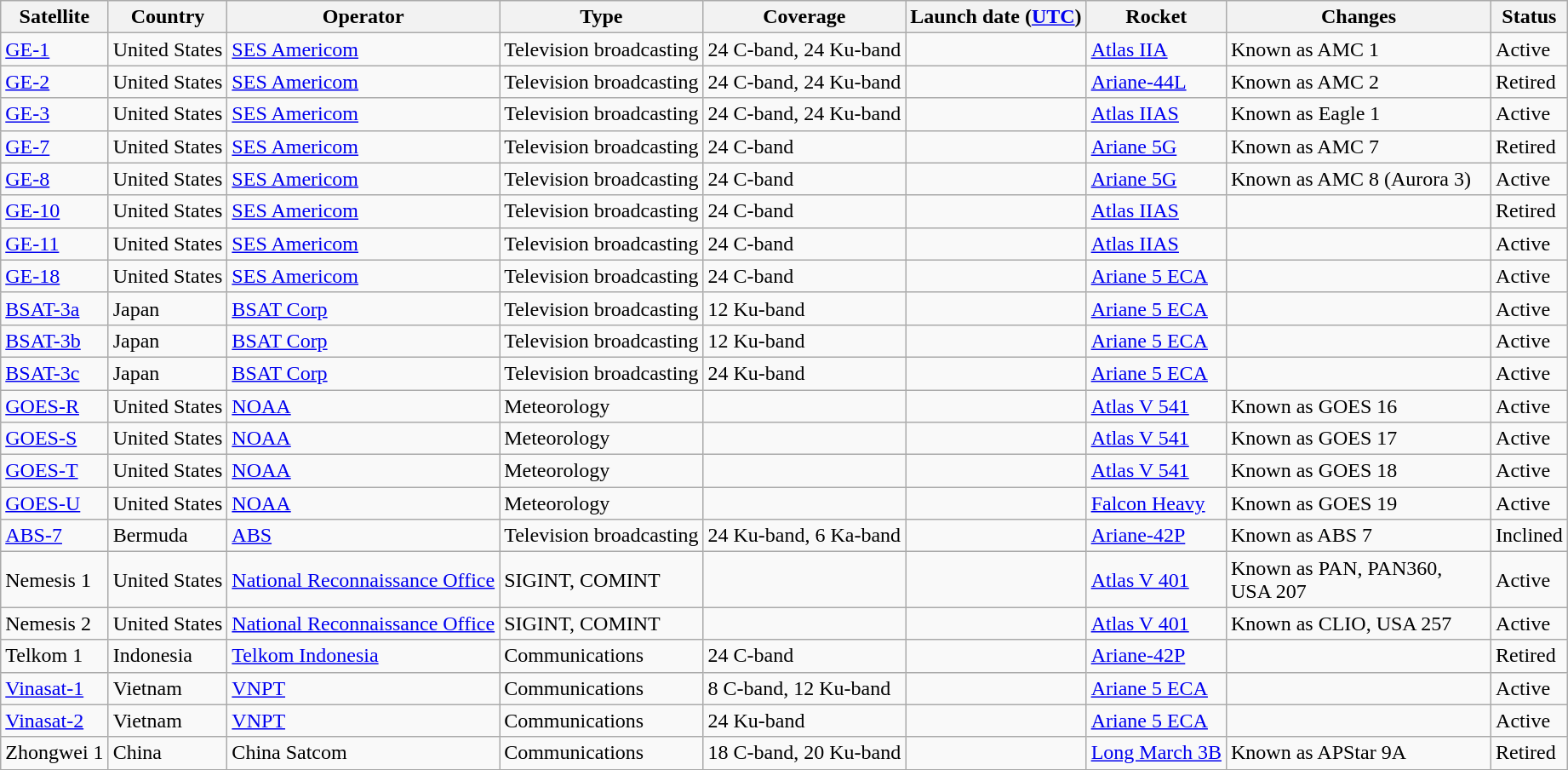<table class="wikitable sortable" border="1"}>
<tr>
<th>Satellite</th>
<th>Country</th>
<th>Operator</th>
<th>Type</th>
<th>Coverage </th>
<th>Launch date  (<a href='#'>UTC</a>) </th>
<th>Rocket</th>
<th width="200pt">Changes</th>
<th>Status </th>
</tr>
<tr>
<td><a href='#'>GE-1</a></td>
<td>United States</td>
<td><a href='#'>SES Americom</a></td>
<td>Television broadcasting</td>
<td>24 C-band, 24 Ku-band</td>
<td></td>
<td><a href='#'>Atlas IIA</a></td>
<td>Known as AMC 1</td>
<td>Active</td>
</tr>
<tr>
<td><a href='#'>GE-2</a></td>
<td>United States</td>
<td><a href='#'>SES Americom</a></td>
<td>Television broadcasting</td>
<td>24 C-band, 24 Ku-band</td>
<td></td>
<td><a href='#'>Ariane-44L</a></td>
<td>Known as AMC 2</td>
<td>Retired</td>
</tr>
<tr>
<td><a href='#'>GE-3</a></td>
<td>United States</td>
<td><a href='#'>SES Americom</a></td>
<td>Television broadcasting</td>
<td>24 C-band, 24 Ku-band</td>
<td></td>
<td><a href='#'>Atlas IIAS</a></td>
<td>Known as Eagle 1</td>
<td>Active</td>
</tr>
<tr>
<td><a href='#'>GE-7</a></td>
<td>United States</td>
<td><a href='#'>SES Americom</a></td>
<td>Television broadcasting</td>
<td>24 C-band</td>
<td></td>
<td><a href='#'>Ariane 5G</a></td>
<td>Known as AMC 7</td>
<td>Retired</td>
</tr>
<tr>
<td><a href='#'>GE-8</a></td>
<td>United States</td>
<td><a href='#'>SES Americom</a></td>
<td>Television broadcasting</td>
<td>24 C-band</td>
<td></td>
<td><a href='#'>Ariane 5G</a></td>
<td>Known as AMC 8 (Aurora 3)</td>
<td>Active</td>
</tr>
<tr>
<td><a href='#'>GE-10</a></td>
<td>United States</td>
<td><a href='#'>SES Americom</a></td>
<td>Television broadcasting</td>
<td>24 C-band</td>
<td></td>
<td><a href='#'>Atlas IIAS</a></td>
<td></td>
<td>Retired</td>
</tr>
<tr>
<td><a href='#'>GE-11</a></td>
<td>United States</td>
<td><a href='#'>SES Americom</a></td>
<td>Television broadcasting</td>
<td>24 C-band</td>
<td></td>
<td><a href='#'>Atlas IIAS</a></td>
<td></td>
<td>Active</td>
</tr>
<tr>
<td><a href='#'>GE-18</a></td>
<td>United States</td>
<td><a href='#'>SES Americom</a></td>
<td>Television broadcasting</td>
<td>24 C-band</td>
<td></td>
<td><a href='#'>Ariane 5 ECA</a></td>
<td></td>
<td>Active</td>
</tr>
<tr>
<td><a href='#'>BSAT-3a</a></td>
<td>Japan</td>
<td><a href='#'>BSAT Corp</a></td>
<td>Television broadcasting</td>
<td>12 Ku-band</td>
<td></td>
<td><a href='#'>Ariane 5 ECA</a></td>
<td></td>
<td>Active</td>
</tr>
<tr>
<td><a href='#'>BSAT-3b</a></td>
<td>Japan</td>
<td><a href='#'>BSAT Corp</a></td>
<td>Television broadcasting</td>
<td>12 Ku-band</td>
<td></td>
<td><a href='#'>Ariane 5 ECA</a></td>
<td></td>
<td>Active</td>
</tr>
<tr>
<td><a href='#'>BSAT-3c</a></td>
<td>Japan</td>
<td><a href='#'>BSAT Corp</a></td>
<td>Television broadcasting</td>
<td>24 Ku-band</td>
<td></td>
<td><a href='#'>Ariane 5 ECA</a></td>
<td></td>
<td>Active</td>
</tr>
<tr>
<td><a href='#'>GOES-R</a></td>
<td>United States</td>
<td><a href='#'>NOAA</a></td>
<td>Meteorology</td>
<td></td>
<td></td>
<td><a href='#'>Atlas V 541</a></td>
<td>Known as GOES 16</td>
<td>Active</td>
</tr>
<tr>
<td><a href='#'>GOES-S</a></td>
<td>United States</td>
<td><a href='#'>NOAA</a></td>
<td>Meteorology</td>
<td></td>
<td></td>
<td><a href='#'>Atlas V 541</a></td>
<td>Known as GOES 17</td>
<td>Active</td>
</tr>
<tr>
<td><a href='#'>GOES-T</a></td>
<td>United States</td>
<td><a href='#'>NOAA</a></td>
<td>Meteorology</td>
<td></td>
<td></td>
<td><a href='#'>Atlas V 541</a></td>
<td>Known as GOES 18</td>
<td>Active</td>
</tr>
<tr>
<td><a href='#'>GOES-U</a></td>
<td>United States</td>
<td><a href='#'>NOAA</a></td>
<td>Meteorology</td>
<td></td>
<td></td>
<td><a href='#'>Falcon Heavy</a></td>
<td>Known as GOES 19</td>
<td>Active</td>
</tr>
<tr>
<td><a href='#'>ABS-7</a></td>
<td>Bermuda</td>
<td><a href='#'>ABS</a></td>
<td>Television broadcasting</td>
<td>24 Ku-band, 6 Ka-band</td>
<td></td>
<td><a href='#'>Ariane-42P</a></td>
<td>Known as ABS 7</td>
<td>Inclined</td>
</tr>
<tr>
<td>Nemesis 1</td>
<td>United States</td>
<td><a href='#'>National Reconnaissance Office</a></td>
<td>SIGINT, COMINT</td>
<td></td>
<td></td>
<td><a href='#'>Atlas V 401</a></td>
<td>Known as PAN, PAN360, USA 207</td>
<td>Active</td>
</tr>
<tr>
<td>Nemesis 2</td>
<td>United States</td>
<td><a href='#'>National Reconnaissance Office</a></td>
<td>SIGINT, COMINT</td>
<td></td>
<td></td>
<td><a href='#'>Atlas V 401</a></td>
<td>Known as CLIO, USA 257</td>
<td>Active</td>
</tr>
<tr>
<td>Telkom 1</td>
<td>Indonesia</td>
<td><a href='#'>Telkom Indonesia</a></td>
<td>Communications</td>
<td>24 C-band</td>
<td></td>
<td><a href='#'>Ariane-42P</a></td>
<td></td>
<td>Retired</td>
</tr>
<tr>
<td><a href='#'>Vinasat-1</a></td>
<td>Vietnam</td>
<td><a href='#'>VNPT</a></td>
<td>Communications</td>
<td>8 C-band, 12 Ku-band</td>
<td></td>
<td><a href='#'>Ariane 5 ECA</a></td>
<td></td>
<td>Active</td>
</tr>
<tr>
<td><a href='#'>Vinasat-2</a></td>
<td>Vietnam</td>
<td><a href='#'>VNPT</a></td>
<td>Communications</td>
<td>24 Ku-band</td>
<td></td>
<td><a href='#'>Ariane 5 ECA</a></td>
<td></td>
<td>Active</td>
</tr>
<tr>
<td>Zhongwei 1</td>
<td>China</td>
<td>China Satcom</td>
<td>Communications</td>
<td>18 C-band, 20 Ku-band</td>
<td></td>
<td><a href='#'>Long March 3B</a></td>
<td>Known as APStar 9A</td>
<td>Retired</td>
</tr>
<tr>
</tr>
</table>
